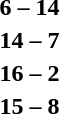<table style="text-align:center">
<tr>
<th width=200></th>
<th width=100></th>
<th width=200></th>
</tr>
<tr>
<td align=right></td>
<td><strong>6 – 14</strong></td>
<td align=left></td>
</tr>
<tr>
<td align=right></td>
<td><strong>14 – 7</strong></td>
<td align=left></td>
</tr>
<tr>
<td align=right></td>
<td><strong>16 – 2</strong></td>
<td align=left></td>
</tr>
<tr>
<td align=right></td>
<td><strong>15 – 8</strong></td>
<td align=left></td>
</tr>
</table>
